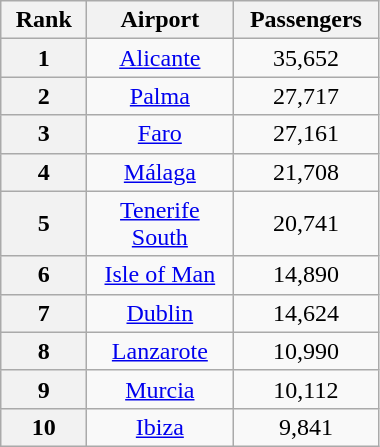<table class="wikitable sortable" style="text-align:center">
<tr>
<th ! style="width:50px">Rank</th>
<th style="width:90px">Airport</th>
<th style="width:90px">Passengers</th>
</tr>
<tr>
<th>1</th>
<td><a href='#'>Alicante</a></td>
<td>35,652</td>
</tr>
<tr>
<th>2</th>
<td><a href='#'>Palma</a></td>
<td>27,717</td>
</tr>
<tr>
<th>3</th>
<td><a href='#'>Faro</a></td>
<td>27,161</td>
</tr>
<tr>
<th>4</th>
<td><a href='#'>Málaga</a></td>
<td>21,708</td>
</tr>
<tr>
<th>5</th>
<td><a href='#'>Tenerife South</a></td>
<td>20,741</td>
</tr>
<tr>
<th>6</th>
<td><a href='#'>Isle of Man</a></td>
<td>14,890</td>
</tr>
<tr>
<th>7</th>
<td><a href='#'>Dublin</a></td>
<td>14,624</td>
</tr>
<tr>
<th>8</th>
<td><a href='#'>Lanzarote</a></td>
<td>10,990</td>
</tr>
<tr>
<th>9</th>
<td><a href='#'>Murcia</a></td>
<td>10,112</td>
</tr>
<tr>
<th>10</th>
<td><a href='#'>Ibiza</a></td>
<td>9,841</td>
</tr>
</table>
